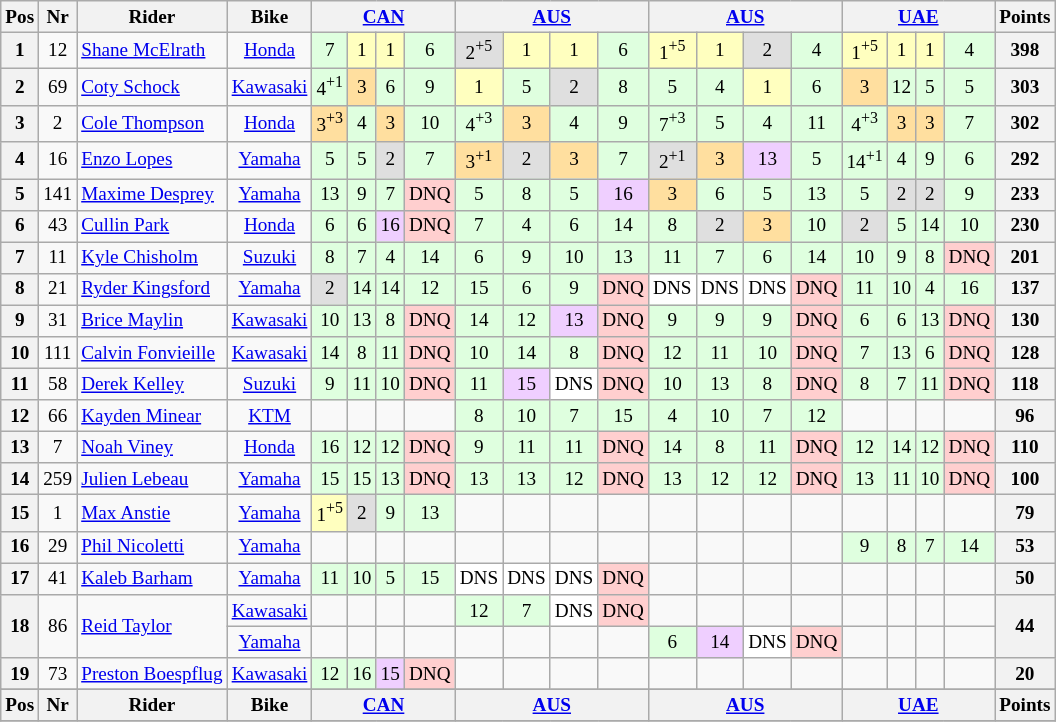<table class="wikitable" style="font-size: 80%; text-align:center">
<tr valign="top">
<th valign="middle">Pos</th>
<th valign="middle">Nr</th>
<th valign="middle">Rider</th>
<th valign="middle">Bike</th>
<th colspan=4><a href='#'>CAN</a><br></th>
<th colspan=4><a href='#'>AUS</a><br></th>
<th colspan=4><a href='#'>AUS</a><br></th>
<th colspan=4><a href='#'>UAE</a><br></th>
<th valign="middle">Points</th>
</tr>
<tr>
<th>1</th>
<td>12</td>
<td align=left> <a href='#'>Shane McElrath</a></td>
<td><a href='#'>Honda</a></td>
<td style="background:#dfffdf;">7</td>
<td style="background:#ffffbf;">1</td>
<td style="background:#ffffbf;">1</td>
<td style="background:#dfffdf;">6</td>
<td style="background:#dfdfdf;">2<sup>+5</sup></td>
<td style="background:#ffffbf;">1</td>
<td style="background:#ffffbf;">1</td>
<td style="background:#dfffdf;">6</td>
<td style="background:#ffffbf;">1<sup>+5</sup></td>
<td style="background:#ffffbf;">1</td>
<td style="background:#dfdfdf;">2</td>
<td style="background:#dfffdf;">4</td>
<td style="background:#ffffbf;">1<sup>+5</sup></td>
<td style="background:#ffffbf;">1</td>
<td style="background:#ffffbf;">1</td>
<td style="background:#dfffdf;">4</td>
<th>398</th>
</tr>
<tr>
<th>2</th>
<td>69</td>
<td align=left> <a href='#'>Coty Schock</a></td>
<td><a href='#'>Kawasaki</a></td>
<td style="background:#dfffdf;">4<sup>+1</sup></td>
<td style="background:#ffdf9f;">3</td>
<td style="background:#dfffdf;">6</td>
<td style="background:#dfffdf;">9</td>
<td style="background:#ffffbf;">1</td>
<td style="background:#dfffdf;">5</td>
<td style="background:#dfdfdf;">2</td>
<td style="background:#dfffdf;">8</td>
<td style="background:#dfffdf;">5</td>
<td style="background:#dfffdf;">4</td>
<td style="background:#ffffbf;">1</td>
<td style="background:#dfffdf;">6</td>
<td style="background:#ffdf9f;">3</td>
<td style="background:#dfffdf;">12</td>
<td style="background:#dfffdf;">5</td>
<td style="background:#dfffdf;">5</td>
<th>303</th>
</tr>
<tr>
<th>3</th>
<td>2</td>
<td align=left> <a href='#'>Cole Thompson</a></td>
<td><a href='#'>Honda</a></td>
<td style="background:#ffdf9f;">3<sup>+3</sup></td>
<td style="background:#dfffdf;">4</td>
<td style="background:#ffdf9f;">3</td>
<td style="background:#dfffdf;">10</td>
<td style="background:#dfffdf;">4<sup>+3</sup></td>
<td style="background:#ffdf9f;">3</td>
<td style="background:#dfffdf;">4</td>
<td style="background:#dfffdf;">9</td>
<td style="background:#dfffdf;">7<sup>+3</sup></td>
<td style="background:#dfffdf;">5</td>
<td style="background:#dfffdf;">4</td>
<td style="background:#dfffdf;">11</td>
<td style="background:#dfffdf;">4<sup>+3</sup></td>
<td style="background:#ffdf9f;">3</td>
<td style="background:#ffdf9f;">3</td>
<td style="background:#dfffdf;">7</td>
<th>302</th>
</tr>
<tr>
<th>4</th>
<td>16</td>
<td align=left> <a href='#'>Enzo Lopes</a></td>
<td><a href='#'>Yamaha</a></td>
<td style="background:#dfffdf;">5</td>
<td style="background:#dfffdf;">5</td>
<td style="background:#dfdfdf;">2</td>
<td style="background:#dfffdf;">7</td>
<td style="background:#ffdf9f;">3<sup>+1</sup></td>
<td style="background:#dfdfdf;">2</td>
<td style="background:#ffdf9f;">3</td>
<td style="background:#dfffdf;">7</td>
<td style="background:#dfdfdf;">2<sup>+1</sup></td>
<td style="background:#ffdf9f;">3</td>
<td style="background:#efcfff;">13</td>
<td style="background:#dfffdf;">5</td>
<td style="background:#dfffdf;">14<sup>+1</sup></td>
<td style="background:#dfffdf;">4</td>
<td style="background:#dfffdf;">9</td>
<td style="background:#dfffdf;">6</td>
<th>292</th>
</tr>
<tr>
<th>5</th>
<td>141</td>
<td align=left> <a href='#'>Maxime Desprey</a></td>
<td><a href='#'>Yamaha</a></td>
<td style="background:#dfffdf;">13</td>
<td style="background:#dfffdf;">9</td>
<td style="background:#dfffdf;">7</td>
<td style="background:#ffcfcf;">DNQ</td>
<td style="background:#dfffdf;">5</td>
<td style="background:#dfffdf;">8</td>
<td style="background:#dfffdf;">5</td>
<td style="background:#efcfff;">16</td>
<td style="background:#ffdf9f;">3</td>
<td style="background:#dfffdf;">6</td>
<td style="background:#dfffdf;">5</td>
<td style="background:#dfffdf;">13</td>
<td style="background:#dfffdf;">5</td>
<td style="background:#dfdfdf;">2</td>
<td style="background:#dfdfdf;">2</td>
<td style="background:#dfffdf;">9</td>
<th>233</th>
</tr>
<tr>
<th>6</th>
<td>43</td>
<td align=left> <a href='#'>Cullin Park</a></td>
<td><a href='#'>Honda</a></td>
<td style="background:#dfffdf;">6</td>
<td style="background:#dfffdf;">6</td>
<td style="background:#efcfff;">16</td>
<td style="background:#ffcfcf;">DNQ</td>
<td style="background:#dfffdf;">7</td>
<td style="background:#dfffdf;">4</td>
<td style="background:#dfffdf;">6</td>
<td style="background:#dfffdf;">14</td>
<td style="background:#dfffdf;">8</td>
<td style="background:#dfdfdf;">2</td>
<td style="background:#ffdf9f;">3</td>
<td style="background:#dfffdf;">10</td>
<td style="background:#dfdfdf;">2</td>
<td style="background:#dfffdf;">5</td>
<td style="background:#dfffdf;">14</td>
<td style="background:#dfffdf;">10</td>
<th>230</th>
</tr>
<tr>
<th>7</th>
<td>11</td>
<td align=left> <a href='#'>Kyle Chisholm</a></td>
<td><a href='#'>Suzuki</a></td>
<td style="background:#dfffdf;">8</td>
<td style="background:#dfffdf;">7</td>
<td style="background:#dfffdf;">4</td>
<td style="background:#dfffdf;">14</td>
<td style="background:#dfffdf;">6</td>
<td style="background:#dfffdf;">9</td>
<td style="background:#dfffdf;">10</td>
<td style="background:#dfffdf;">13</td>
<td style="background:#dfffdf;">11</td>
<td style="background:#dfffdf;">7</td>
<td style="background:#dfffdf;">6</td>
<td style="background:#dfffdf;">14</td>
<td style="background:#dfffdf;">10</td>
<td style="background:#dfffdf;">9</td>
<td style="background:#dfffdf;">8</td>
<td style="background:#ffcfcf;">DNQ</td>
<th>201</th>
</tr>
<tr>
<th>8</th>
<td>21</td>
<td align=left> <a href='#'>Ryder Kingsford</a></td>
<td><a href='#'>Yamaha</a></td>
<td style="background:#dfdfdf;">2</td>
<td style="background:#dfffdf;">14</td>
<td style="background:#dfffdf;">14</td>
<td style="background:#dfffdf;">12</td>
<td style="background:#dfffdf;">15</td>
<td style="background:#dfffdf;">6</td>
<td style="background:#dfffdf;">9</td>
<td style="background:#ffcfcf;">DNQ</td>
<td style="background:#ffffff;">DNS</td>
<td style="background:#ffffff;">DNS</td>
<td style="background:#ffffff;">DNS</td>
<td style="background:#ffcfcf;">DNQ</td>
<td style="background:#dfffdf;">11</td>
<td style="background:#dfffdf;">10</td>
<td style="background:#dfffdf;">4</td>
<td style="background:#dfffdf;">16</td>
<th>137</th>
</tr>
<tr>
<th>9</th>
<td>31</td>
<td align=left> <a href='#'>Brice Maylin</a></td>
<td><a href='#'>Kawasaki</a></td>
<td style="background:#dfffdf;">10</td>
<td style="background:#dfffdf;">13</td>
<td style="background:#dfffdf;">8</td>
<td style="background:#ffcfcf;">DNQ</td>
<td style="background:#dfffdf;">14</td>
<td style="background:#dfffdf;">12</td>
<td style="background:#efcfff;">13</td>
<td style="background:#ffcfcf;">DNQ</td>
<td style="background:#dfffdf;">9</td>
<td style="background:#dfffdf;">9</td>
<td style="background:#dfffdf;">9</td>
<td style="background:#ffcfcf;">DNQ</td>
<td style="background:#dfffdf;">6</td>
<td style="background:#dfffdf;">6</td>
<td style="background:#dfffdf;">13</td>
<td style="background:#ffcfcf;">DNQ</td>
<th>130</th>
</tr>
<tr>
<th>10</th>
<td>111</td>
<td align=left> <a href='#'>Calvin Fonvieille</a></td>
<td><a href='#'>Kawasaki</a></td>
<td style="background:#dfffdf;">14</td>
<td style="background:#dfffdf;">8</td>
<td style="background:#dfffdf;">11</td>
<td style="background:#ffcfcf;">DNQ</td>
<td style="background:#dfffdf;">10</td>
<td style="background:#dfffdf;">14</td>
<td style="background:#dfffdf;">8</td>
<td style="background:#ffcfcf;">DNQ</td>
<td style="background:#dfffdf;">12</td>
<td style="background:#dfffdf;">11</td>
<td style="background:#dfffdf;">10</td>
<td style="background:#ffcfcf;">DNQ</td>
<td style="background:#dfffdf;">7</td>
<td style="background:#dfffdf;">13</td>
<td style="background:#dfffdf;">6</td>
<td style="background:#ffcfcf;">DNQ</td>
<th>128</th>
</tr>
<tr>
<th>11</th>
<td>58</td>
<td align=left> <a href='#'>Derek Kelley</a></td>
<td><a href='#'>Suzuki</a></td>
<td style="background:#dfffdf;">9</td>
<td style="background:#dfffdf;">11</td>
<td style="background:#dfffdf;">10</td>
<td style="background:#ffcfcf;">DNQ</td>
<td style="background:#dfffdf;">11</td>
<td style="background:#efcfff;">15</td>
<td style="background:#ffffff;">DNS</td>
<td style="background:#ffcfcf;">DNQ</td>
<td style="background:#dfffdf;">10</td>
<td style="background:#dfffdf;">13</td>
<td style="background:#dfffdf;">8</td>
<td style="background:#ffcfcf;">DNQ</td>
<td style="background:#dfffdf;">8</td>
<td style="background:#dfffdf;">7</td>
<td style="background:#dfffdf;">11</td>
<td style="background:#ffcfcf;">DNQ</td>
<th>118</th>
</tr>
<tr>
<th>12</th>
<td>66</td>
<td align=left> <a href='#'>Kayden Minear</a></td>
<td><a href='#'>KTM</a></td>
<td></td>
<td></td>
<td></td>
<td></td>
<td style="background:#dfffdf;">8</td>
<td style="background:#dfffdf;">10</td>
<td style="background:#dfffdf;">7</td>
<td style="background:#dfffdf;">15</td>
<td style="background:#dfffdf;">4</td>
<td style="background:#dfffdf;">10</td>
<td style="background:#dfffdf;">7</td>
<td style="background:#dfffdf;">12</td>
<td></td>
<td></td>
<td></td>
<td></td>
<th>96</th>
</tr>
<tr>
<th>13</th>
<td>7</td>
<td align=left> <a href='#'>Noah Viney</a></td>
<td><a href='#'>Honda</a></td>
<td style="background:#dfffdf;">16</td>
<td style="background:#dfffdf;">12</td>
<td style="background:#dfffdf;">12</td>
<td style="background:#ffcfcf;">DNQ</td>
<td style="background:#dfffdf;">9</td>
<td style="background:#dfffdf;">11</td>
<td style="background:#dfffdf;">11</td>
<td style="background:#ffcfcf;">DNQ</td>
<td style="background:#dfffdf;">14</td>
<td style="background:#dfffdf;">8</td>
<td style="background:#dfffdf;">11</td>
<td style="background:#ffcfcf;">DNQ</td>
<td style="background:#dfffdf;">12</td>
<td style="background:#dfffdf;">14</td>
<td style="background:#dfffdf;">12</td>
<td style="background:#ffcfcf;">DNQ</td>
<th>110</th>
</tr>
<tr>
<th>14</th>
<td>259</td>
<td align=left> <a href='#'>Julien Lebeau</a></td>
<td><a href='#'>Yamaha</a></td>
<td style="background:#dfffdf;">15</td>
<td style="background:#dfffdf;">15</td>
<td style="background:#dfffdf;">13</td>
<td style="background:#ffcfcf;">DNQ</td>
<td style="background:#dfffdf;">13</td>
<td style="background:#dfffdf;">13</td>
<td style="background:#dfffdf;">12</td>
<td style="background:#ffcfcf;">DNQ</td>
<td style="background:#dfffdf;">13</td>
<td style="background:#dfffdf;">12</td>
<td style="background:#dfffdf;">12</td>
<td style="background:#ffcfcf;">DNQ</td>
<td style="background:#dfffdf;">13</td>
<td style="background:#dfffdf;">11</td>
<td style="background:#dfffdf;">10</td>
<td style="background:#ffcfcf;">DNQ</td>
<th>100</th>
</tr>
<tr>
<th>15</th>
<td>1</td>
<td align=left> <a href='#'>Max Anstie</a></td>
<td><a href='#'>Yamaha</a></td>
<td style="background:#ffffbf;">1<sup>+5</sup></td>
<td style="background:#dfdfdf;">2</td>
<td style="background:#dfffdf;">9</td>
<td style="background:#dfffdf;">13</td>
<td></td>
<td></td>
<td></td>
<td></td>
<td></td>
<td></td>
<td></td>
<td></td>
<td></td>
<td></td>
<td></td>
<td></td>
<th>79</th>
</tr>
<tr>
<th>16</th>
<td>29</td>
<td align=left> <a href='#'>Phil Nicoletti</a></td>
<td><a href='#'>Yamaha</a></td>
<td></td>
<td></td>
<td></td>
<td></td>
<td></td>
<td></td>
<td></td>
<td></td>
<td></td>
<td></td>
<td></td>
<td></td>
<td style="background:#dfffdf;">9</td>
<td style="background:#dfffdf;">8</td>
<td style="background:#dfffdf;">7</td>
<td style="background:#dfffdf;">14</td>
<th>53</th>
</tr>
<tr>
<th>17</th>
<td>41</td>
<td align=left> <a href='#'>Kaleb Barham</a></td>
<td><a href='#'>Yamaha</a></td>
<td style="background:#dfffdf;">11</td>
<td style="background:#dfffdf;">10</td>
<td style="background:#dfffdf;">5</td>
<td style="background:#dfffdf;">15</td>
<td style="background:#ffffff;">DNS</td>
<td style="background:#ffffff;">DNS</td>
<td style="background:#ffffff;">DNS</td>
<td style="background:#ffcfcf;">DNQ</td>
<td></td>
<td></td>
<td></td>
<td></td>
<td></td>
<td></td>
<td></td>
<td></td>
<th>50</th>
</tr>
<tr>
<th rowspan=2>18</th>
<td rowspan=2>86</td>
<td rowspan=2 align=left> <a href='#'>Reid Taylor</a></td>
<td><a href='#'>Kawasaki</a></td>
<td></td>
<td></td>
<td></td>
<td></td>
<td style="background:#dfffdf;">12</td>
<td style="background:#dfffdf;">7</td>
<td style="background:#ffffff;">DNS</td>
<td style="background:#ffcfcf;">DNQ</td>
<td></td>
<td></td>
<td></td>
<td></td>
<td></td>
<td></td>
<td></td>
<td></td>
<th rowspan=2>44</th>
</tr>
<tr>
<td><a href='#'>Yamaha</a></td>
<td></td>
<td></td>
<td></td>
<td></td>
<td></td>
<td></td>
<td></td>
<td></td>
<td style="background:#dfffdf;">6</td>
<td style="background:#efcfff;">14</td>
<td style="background:#ffffff;">DNS</td>
<td style="background:#ffcfcf;">DNQ</td>
<td></td>
<td></td>
<td></td>
<td></td>
</tr>
<tr>
<th>19</th>
<td>73</td>
<td align=left> <a href='#'>Preston Boespflug</a></td>
<td><a href='#'>Kawasaki</a></td>
<td style="background:#dfffdf;">12</td>
<td style="background:#dfffdf;">16</td>
<td style="background:#efcfff;">15</td>
<td style="background:#ffcfcf;">DNQ</td>
<td></td>
<td></td>
<td></td>
<td></td>
<td></td>
<td></td>
<td></td>
<td></td>
<td></td>
<td></td>
<td></td>
<td></td>
<th>20</th>
</tr>
<tr>
</tr>
<tr valign="top">
<th valign="middle">Pos</th>
<th valign="middle">Nr</th>
<th valign="middle">Rider</th>
<th valign="middle">Bike</th>
<th colspan=4><a href='#'>CAN</a><br></th>
<th colspan=4><a href='#'>AUS</a><br></th>
<th colspan=4><a href='#'>AUS</a><br></th>
<th colspan=4><a href='#'>UAE</a><br></th>
<th valign="middle">Points</th>
</tr>
<tr>
</tr>
</table>
